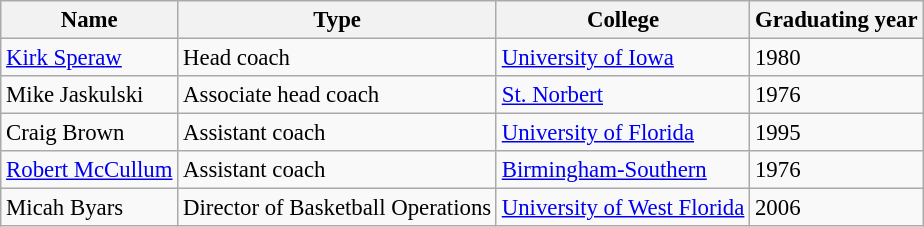<table class="wikitable" style="font-size: 95%;">
<tr>
<th>Name</th>
<th>Type</th>
<th>College</th>
<th>Graduating year</th>
</tr>
<tr>
<td><a href='#'>Kirk Speraw</a></td>
<td>Head coach</td>
<td><a href='#'>University of Iowa</a></td>
<td>1980</td>
</tr>
<tr>
<td>Mike Jaskulski</td>
<td>Associate head coach</td>
<td><a href='#'>St. Norbert</a></td>
<td>1976</td>
</tr>
<tr>
<td>Craig Brown</td>
<td>Assistant coach</td>
<td><a href='#'>University of Florida</a></td>
<td>1995</td>
</tr>
<tr>
<td><a href='#'>Robert McCullum</a></td>
<td>Assistant coach</td>
<td><a href='#'>Birmingham-Southern</a></td>
<td>1976</td>
</tr>
<tr>
<td>Micah Byars</td>
<td>Director of Basketball Operations</td>
<td><a href='#'>University of West Florida</a></td>
<td>2006</td>
</tr>
</table>
